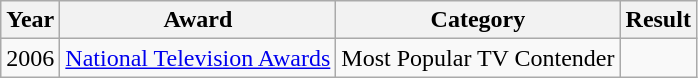<table class="wikitable">
<tr>
<th>Year</th>
<th>Award</th>
<th>Category</th>
<th>Result</th>
</tr>
<tr>
<td>2006</td>
<td><a href='#'>National Television Awards</a></td>
<td>Most Popular TV Contender</td>
<td> </td>
</tr>
</table>
